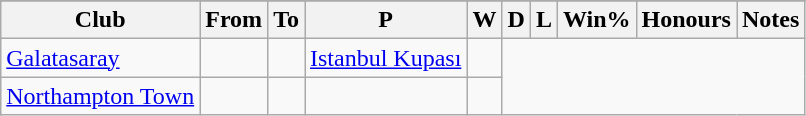<table class="wikitable sortable" style="text-align: center">
<tr>
</tr>
<tr>
<th>Club</th>
<th>From</th>
<th class="unsortable">To</th>
<th>P</th>
<th>W</th>
<th>D</th>
<th>L</th>
<th>Win%</th>
<th class="unsortable">Honours</th>
<th class="unsortable">Notes</th>
</tr>
<tr>
<td align=left><a href='#'>Galatasaray</a></td>
<td></td>
<td><br></td>
<td><a href='#'>Istanbul Kupası</a></td>
<td></td>
</tr>
<tr>
<td align=left><a href='#'>Northampton Town</a></td>
<td></td>
<td><br></td>
<td></td>
<td></td>
</tr>
</table>
